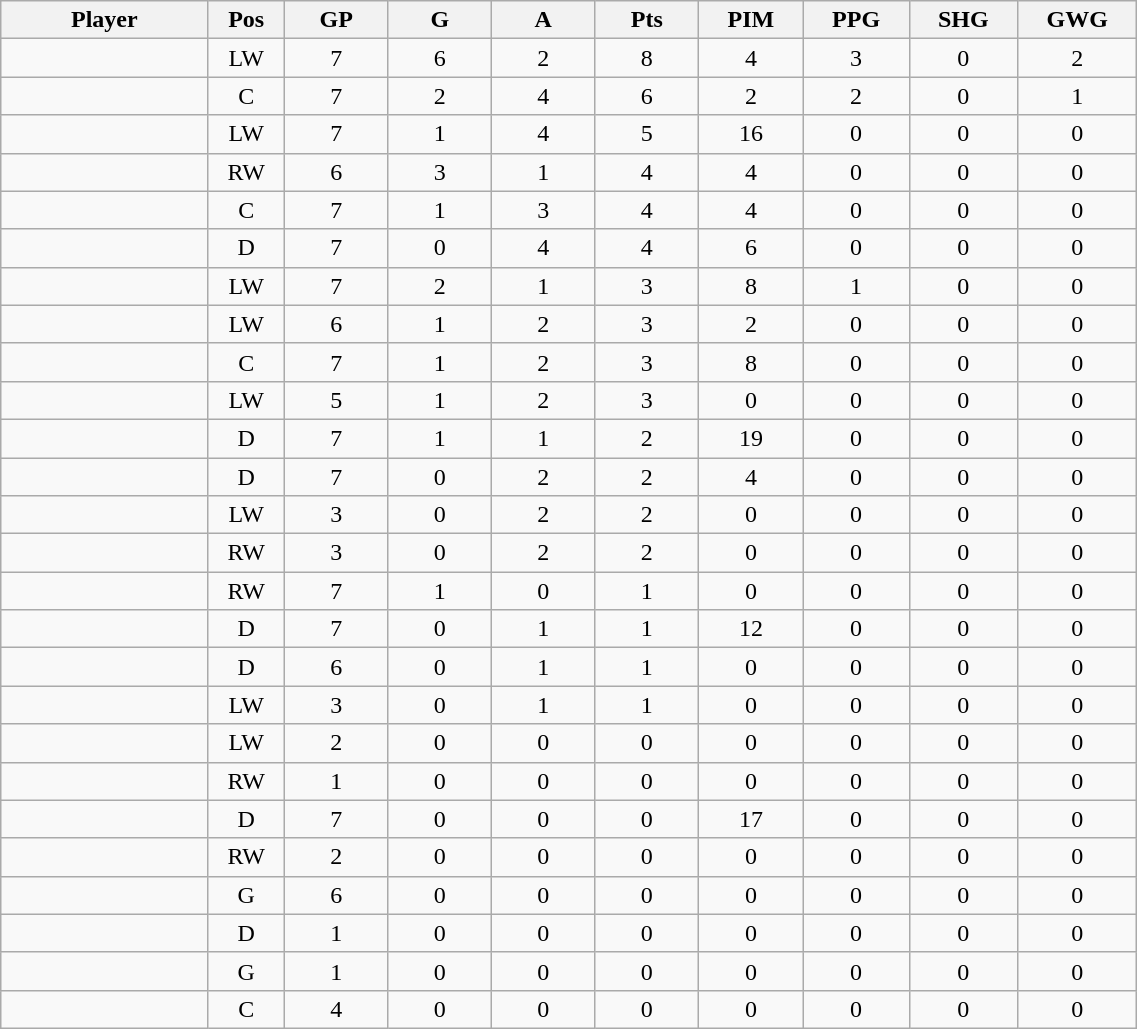<table class="wikitable sortable" width="60%">
<tr ALIGN="center">
<th bgcolor="#DDDDFF" width="10%">Player</th>
<th bgcolor="#DDDDFF" width="3%" title="Position">Pos</th>
<th bgcolor="#DDDDFF" width="5%" title="Games played">GP</th>
<th bgcolor="#DDDDFF" width="5%" title="Goals">G</th>
<th bgcolor="#DDDDFF" width="5%" title="Assists">A</th>
<th bgcolor="#DDDDFF" width="5%" title="Points">Pts</th>
<th bgcolor="#DDDDFF" width="5%" title="Penalties in Minutes">PIM</th>
<th bgcolor="#DDDDFF" width="5%" title="Power Play Goals">PPG</th>
<th bgcolor="#DDDDFF" width="5%" title="Short-handed Goals">SHG</th>
<th bgcolor="#DDDDFF" width="5%" title="Game-winning Goals">GWG</th>
</tr>
<tr align="center">
<td align="right"></td>
<td>LW</td>
<td>7</td>
<td>6</td>
<td>2</td>
<td>8</td>
<td>4</td>
<td>3</td>
<td>0</td>
<td>2</td>
</tr>
<tr align="center">
<td align="right"></td>
<td>C</td>
<td>7</td>
<td>2</td>
<td>4</td>
<td>6</td>
<td>2</td>
<td>2</td>
<td>0</td>
<td>1</td>
</tr>
<tr align="center">
<td align="right"></td>
<td>LW</td>
<td>7</td>
<td>1</td>
<td>4</td>
<td>5</td>
<td>16</td>
<td>0</td>
<td>0</td>
<td>0</td>
</tr>
<tr align="center">
<td align="right"></td>
<td>RW</td>
<td>6</td>
<td>3</td>
<td>1</td>
<td>4</td>
<td>4</td>
<td>0</td>
<td>0</td>
<td>0</td>
</tr>
<tr align="center">
<td align="right"></td>
<td>C</td>
<td>7</td>
<td>1</td>
<td>3</td>
<td>4</td>
<td>4</td>
<td>0</td>
<td>0</td>
<td>0</td>
</tr>
<tr align="center">
<td align="right"></td>
<td>D</td>
<td>7</td>
<td>0</td>
<td>4</td>
<td>4</td>
<td>6</td>
<td>0</td>
<td>0</td>
<td>0</td>
</tr>
<tr align="center">
<td align="right"></td>
<td>LW</td>
<td>7</td>
<td>2</td>
<td>1</td>
<td>3</td>
<td>8</td>
<td>1</td>
<td>0</td>
<td>0</td>
</tr>
<tr align="center">
<td align="right"></td>
<td>LW</td>
<td>6</td>
<td>1</td>
<td>2</td>
<td>3</td>
<td>2</td>
<td>0</td>
<td>0</td>
<td>0</td>
</tr>
<tr align="center">
<td align="right"></td>
<td>C</td>
<td>7</td>
<td>1</td>
<td>2</td>
<td>3</td>
<td>8</td>
<td>0</td>
<td>0</td>
<td>0</td>
</tr>
<tr align="center">
<td align="right"></td>
<td>LW</td>
<td>5</td>
<td>1</td>
<td>2</td>
<td>3</td>
<td>0</td>
<td>0</td>
<td>0</td>
<td>0</td>
</tr>
<tr align="center">
<td align="right"></td>
<td>D</td>
<td>7</td>
<td>1</td>
<td>1</td>
<td>2</td>
<td>19</td>
<td>0</td>
<td>0</td>
<td>0</td>
</tr>
<tr align="center">
<td align="right"></td>
<td>D</td>
<td>7</td>
<td>0</td>
<td>2</td>
<td>2</td>
<td>4</td>
<td>0</td>
<td>0</td>
<td>0</td>
</tr>
<tr align="center">
<td align="right"></td>
<td>LW</td>
<td>3</td>
<td>0</td>
<td>2</td>
<td>2</td>
<td>0</td>
<td>0</td>
<td>0</td>
<td>0</td>
</tr>
<tr align="center">
<td align="right"></td>
<td>RW</td>
<td>3</td>
<td>0</td>
<td>2</td>
<td>2</td>
<td>0</td>
<td>0</td>
<td>0</td>
<td>0</td>
</tr>
<tr align="center">
<td align="right"></td>
<td>RW</td>
<td>7</td>
<td>1</td>
<td>0</td>
<td>1</td>
<td>0</td>
<td>0</td>
<td>0</td>
<td>0</td>
</tr>
<tr align="center">
<td align="right"></td>
<td>D</td>
<td>7</td>
<td>0</td>
<td>1</td>
<td>1</td>
<td>12</td>
<td>0</td>
<td>0</td>
<td>0</td>
</tr>
<tr align="center">
<td align="right"></td>
<td>D</td>
<td>6</td>
<td>0</td>
<td>1</td>
<td>1</td>
<td>0</td>
<td>0</td>
<td>0</td>
<td>0</td>
</tr>
<tr align="center">
<td align="right"></td>
<td>LW</td>
<td>3</td>
<td>0</td>
<td>1</td>
<td>1</td>
<td>0</td>
<td>0</td>
<td>0</td>
<td>0</td>
</tr>
<tr align="center">
<td align="right"></td>
<td>LW</td>
<td>2</td>
<td>0</td>
<td>0</td>
<td>0</td>
<td>0</td>
<td>0</td>
<td>0</td>
<td>0</td>
</tr>
<tr align="center">
<td align="right"></td>
<td>RW</td>
<td>1</td>
<td>0</td>
<td>0</td>
<td>0</td>
<td>0</td>
<td>0</td>
<td>0</td>
<td>0</td>
</tr>
<tr align="center">
<td align="right"></td>
<td>D</td>
<td>7</td>
<td>0</td>
<td>0</td>
<td>0</td>
<td>17</td>
<td>0</td>
<td>0</td>
<td>0</td>
</tr>
<tr align="center">
<td align="right"></td>
<td>RW</td>
<td>2</td>
<td>0</td>
<td>0</td>
<td>0</td>
<td>0</td>
<td>0</td>
<td>0</td>
<td>0</td>
</tr>
<tr align="center">
<td align="right"></td>
<td>G</td>
<td>6</td>
<td>0</td>
<td>0</td>
<td>0</td>
<td>0</td>
<td>0</td>
<td>0</td>
<td>0</td>
</tr>
<tr align="center">
<td align="right"></td>
<td>D</td>
<td>1</td>
<td>0</td>
<td>0</td>
<td>0</td>
<td>0</td>
<td>0</td>
<td>0</td>
<td>0</td>
</tr>
<tr align="center">
<td align="right"></td>
<td>G</td>
<td>1</td>
<td>0</td>
<td>0</td>
<td>0</td>
<td>0</td>
<td>0</td>
<td>0</td>
<td>0</td>
</tr>
<tr align="center">
<td align="right"></td>
<td>C</td>
<td>4</td>
<td>0</td>
<td>0</td>
<td>0</td>
<td>0</td>
<td>0</td>
<td>0</td>
<td>0</td>
</tr>
</table>
